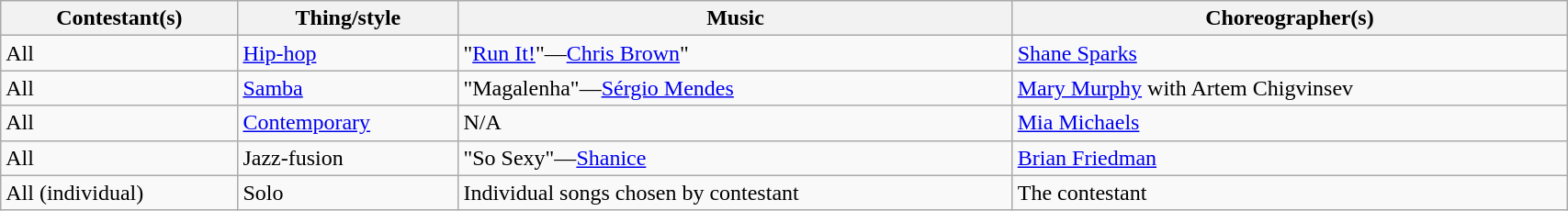<table class="wikitable" style="width:90%;">
<tr>
<th>Contestant(s)</th>
<th>Thing/style</th>
<th>Music</th>
<th>Choreographer(s)</th>
</tr>
<tr>
<td>All</td>
<td><a href='#'>Hip-hop</a></td>
<td>"<a href='#'>Run It!</a>"—<a href='#'>Chris Brown</a>"</td>
<td><a href='#'>Shane Sparks</a></td>
</tr>
<tr>
<td>All</td>
<td><a href='#'>Samba</a></td>
<td>"Magalenha"—<a href='#'>Sérgio Mendes</a></td>
<td><a href='#'>Mary Murphy</a> with Artem Chigvinsev</td>
</tr>
<tr>
<td>All</td>
<td><a href='#'>Contemporary</a></td>
<td>N/A</td>
<td><a href='#'>Mia Michaels</a></td>
</tr>
<tr>
<td>All</td>
<td>Jazz-fusion</td>
<td>"So Sexy"—<a href='#'>Shanice</a></td>
<td><a href='#'>Brian Friedman</a></td>
</tr>
<tr>
<td>All (individual)</td>
<td>Solo</td>
<td>Individual songs chosen by contestant</td>
<td>The contestant</td>
</tr>
</table>
